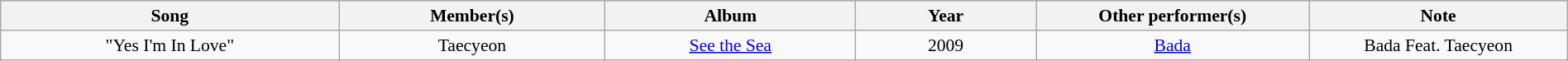<table class="wikitable" style="margin:0.5em auto; clear:both; font-size:.9em; text-align:center; width:100%">
<tr>
<th width="500">Song</th>
<th width="350">Member(s)</th>
<th width="350">Album</th>
<th width="250">Year</th>
<th width="350">Other performer(s)</th>
<th width="350">Note</th>
</tr>
<tr>
<td>"Yes I'm In Love"</td>
<td>Taecyeon</td>
<td><a href='#'>See the Sea</a></td>
<td>2009</td>
<td><a href='#'>Bada</a></td>
<td>Bada Feat. Taecyeon</td>
</tr>
</table>
